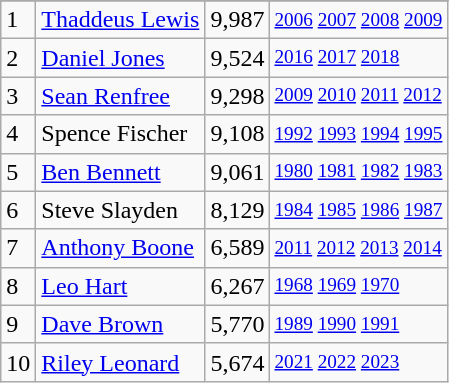<table class="wikitable">
<tr>
</tr>
<tr>
<td>1</td>
<td><a href='#'>Thaddeus Lewis</a></td>
<td><abbr>9,987</abbr></td>
<td style="font-size:80%;"><a href='#'>2006</a> <a href='#'>2007</a> <a href='#'>2008</a> <a href='#'>2009</a></td>
</tr>
<tr>
<td>2</td>
<td><a href='#'>Daniel Jones</a></td>
<td><abbr>9,524</abbr></td>
<td style="font-size:80%;"><a href='#'>2016</a> <a href='#'>2017</a> <a href='#'>2018</a></td>
</tr>
<tr>
<td>3</td>
<td><a href='#'>Sean Renfree</a></td>
<td><abbr>9,298</abbr></td>
<td style="font-size:80%;"><a href='#'>2009</a> <a href='#'>2010</a> <a href='#'>2011</a> <a href='#'>2012</a></td>
</tr>
<tr>
<td>4</td>
<td>Spence Fischer</td>
<td><abbr>9,108</abbr></td>
<td style="font-size:80%;"><a href='#'>1992</a> <a href='#'>1993</a> <a href='#'>1994</a> <a href='#'>1995</a></td>
</tr>
<tr>
<td>5</td>
<td><a href='#'>Ben Bennett</a></td>
<td><abbr>9,061</abbr></td>
<td style="font-size:80%;"><a href='#'>1980</a> <a href='#'>1981</a> <a href='#'>1982</a> <a href='#'>1983</a></td>
</tr>
<tr>
<td>6</td>
<td>Steve Slayden</td>
<td><abbr>8,129</abbr></td>
<td style="font-size:80%;"><a href='#'>1984</a> <a href='#'>1985</a> <a href='#'>1986</a> <a href='#'>1987</a></td>
</tr>
<tr>
<td>7</td>
<td><a href='#'>Anthony Boone</a></td>
<td><abbr>6,589</abbr></td>
<td style="font-size:80%;"><a href='#'>2011</a> <a href='#'>2012</a> <a href='#'>2013</a> <a href='#'>2014</a></td>
</tr>
<tr>
<td>8</td>
<td><a href='#'>Leo Hart</a></td>
<td><abbr>6,267</abbr></td>
<td style="font-size:80%;"><a href='#'>1968</a> <a href='#'>1969</a> <a href='#'>1970</a></td>
</tr>
<tr>
<td>9</td>
<td><a href='#'>Dave Brown</a></td>
<td><abbr>5,770</abbr></td>
<td style="font-size:80%;"><a href='#'>1989</a> <a href='#'>1990</a> <a href='#'>1991</a></td>
</tr>
<tr>
<td>10</td>
<td><a href='#'>Riley Leonard</a></td>
<td><abbr>5,674</abbr></td>
<td style="font-size:80%;"><a href='#'>2021</a> <a href='#'>2022</a> <a href='#'>2023</a></td>
</tr>
</table>
